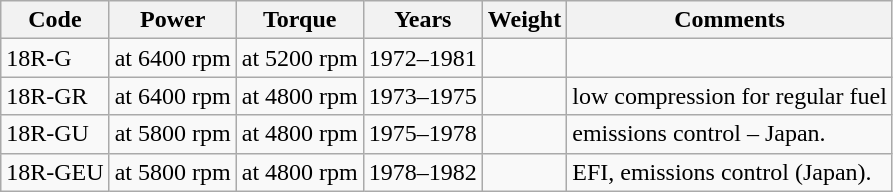<table class="wikitable">
<tr>
<th>Code</th>
<th>Power</th>
<th>Torque</th>
<th>Years</th>
<th>Weight</th>
<th>Comments</th>
</tr>
<tr>
<td>18R-G</td>
<td> at 6400 rpm</td>
<td> at 5200 rpm</td>
<td>1972–1981</td>
<td></td>
<td></td>
</tr>
<tr>
<td>18R-GR</td>
<td> at 6400 rpm</td>
<td> at 4800 rpm</td>
<td>1973–1975</td>
<td></td>
<td>low compression for regular fuel</td>
</tr>
<tr>
<td>18R-GU</td>
<td> at 5800 rpm</td>
<td> at 4800 rpm</td>
<td>1975–1978</td>
<td></td>
<td>emissions control – Japan.</td>
</tr>
<tr>
<td>18R-GEU</td>
<td> at 5800 rpm</td>
<td> at 4800 rpm</td>
<td>1978–1982</td>
<td></td>
<td>EFI, emissions control (Japan).</td>
</tr>
</table>
